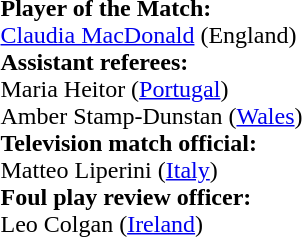<table style="width:100%">
<tr>
<td><br><strong>Player of the Match:</strong>
<br><a href='#'>Claudia MacDonald</a> (England)<br><strong>Assistant referees:</strong>
<br>Maria Heitor (<a href='#'>Portugal</a>)
<br>Amber Stamp-Dunstan (<a href='#'>Wales</a>)
<br><strong>Television match official:</strong>
<br>Matteo Liperini (<a href='#'>Italy</a>)
<br><strong>Foul play review officer:</strong>
<br>Leo Colgan (<a href='#'>Ireland</a>)</td>
</tr>
</table>
